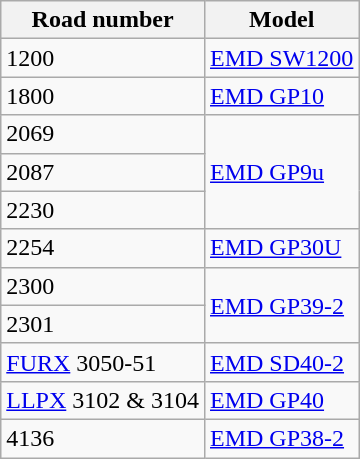<table class="wikitable">
<tr>
<th>Road number</th>
<th>Model</th>
</tr>
<tr>
<td>1200</td>
<td><a href='#'>EMD SW1200</a></td>
</tr>
<tr>
<td>1800</td>
<td><a href='#'>EMD GP10</a></td>
</tr>
<tr>
<td>2069</td>
<td rowspan="3"><a href='#'>EMD GP9u</a></td>
</tr>
<tr>
<td>2087</td>
</tr>
<tr>
<td>2230</td>
</tr>
<tr>
<td>2254</td>
<td><a href='#'>EMD GP30U</a></td>
</tr>
<tr>
<td>2300</td>
<td rowspan="2"><a href='#'>EMD GP39-2</a></td>
</tr>
<tr>
<td>2301</td>
</tr>
<tr>
<td><a href='#'>FURX</a> 3050-51</td>
<td><a href='#'>EMD SD40-2</a></td>
</tr>
<tr>
<td><a href='#'>LLPX</a> 3102 & 3104</td>
<td><a href='#'>EMD GP40</a></td>
</tr>
<tr>
<td>4136</td>
<td><a href='#'>EMD GP38-2</a></td>
</tr>
</table>
